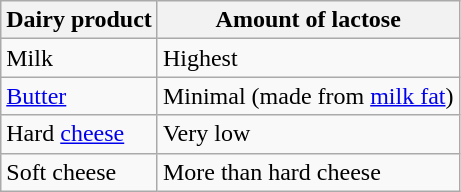<table class="wikitable">
<tr>
<th>Dairy product</th>
<th>Amount of lactose</th>
</tr>
<tr>
<td>Milk</td>
<td>Highest</td>
</tr>
<tr>
<td><a href='#'>Butter</a></td>
<td>Minimal (made from <a href='#'>milk fat</a>)</td>
</tr>
<tr>
<td>Hard <a href='#'>cheese</a></td>
<td>Very low</td>
</tr>
<tr>
<td>Soft cheese</td>
<td>More than hard cheese</td>
</tr>
</table>
